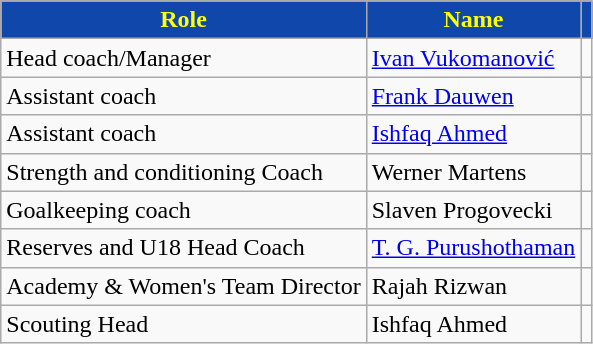<table class="wikitable">
<tr>
<th style="background:#1047AB; color:#FFFF00; text-align:center;" scope="col">Role</th>
<th style="background:#1047AB; color:#FFFF00; text-align:center;" scope="col">Name</th>
<th style="background:#1047AB; color:#FFFF00; text-align:center;" scope="col"></th>
</tr>
<tr>
<td>Head coach/Manager</td>
<td> <a href='#'>Ivan Vukomanović</a></td>
<td></td>
</tr>
<tr>
<td>Assistant coach</td>
<td> <a href='#'>Frank Dauwen</a></td>
<td></td>
</tr>
<tr>
<td>Assistant coach</td>
<td> <a href='#'>Ishfaq Ahmed</a></td>
<td></td>
</tr>
<tr>
<td>Strength and conditioning Coach</td>
<td> Werner Martens</td>
<td></td>
</tr>
<tr>
<td>Goalkeeping coach</td>
<td> Slaven Progovecki</td>
<td></td>
</tr>
<tr>
<td>Reserves and U18 Head Coach</td>
<td> <a href='#'>T. G. Purushothaman</a></td>
<td></td>
</tr>
<tr>
<td>Academy & Women's Team Director</td>
<td> Rajah Rizwan</td>
<td></td>
</tr>
<tr>
<td>Scouting Head</td>
<td> Ishfaq Ahmed</td>
<td></td>
</tr>
</table>
